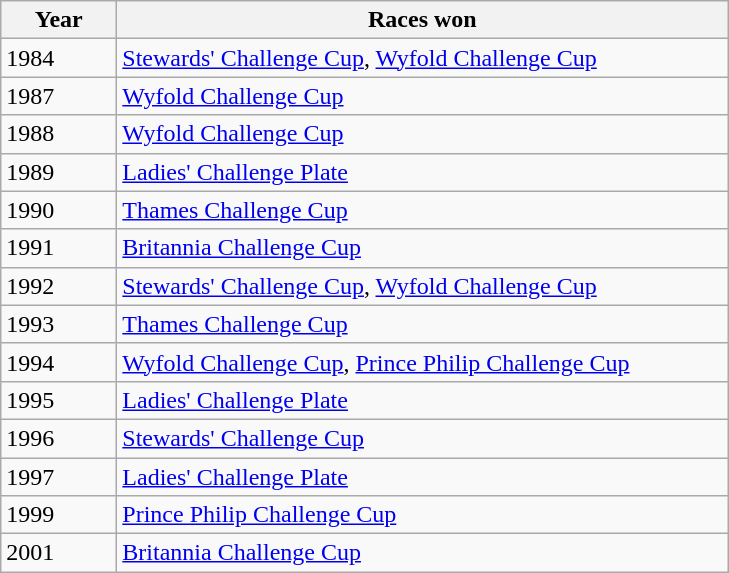<table class="wikitable">
<tr>
<th width=70>Year</th>
<th width=400>Races won</th>
</tr>
<tr>
<td>1984</td>
<td><a href='#'>Stewards' Challenge Cup</a>, <a href='#'>Wyfold Challenge Cup</a></td>
</tr>
<tr>
<td>1987</td>
<td><a href='#'>Wyfold Challenge Cup</a></td>
</tr>
<tr>
<td>1988</td>
<td><a href='#'>Wyfold Challenge Cup</a></td>
</tr>
<tr>
<td>1989</td>
<td><a href='#'>Ladies' Challenge Plate</a></td>
</tr>
<tr>
<td>1990</td>
<td><a href='#'>Thames Challenge Cup</a></td>
</tr>
<tr>
<td>1991</td>
<td><a href='#'>Britannia Challenge Cup</a></td>
</tr>
<tr>
<td>1992</td>
<td><a href='#'>Stewards' Challenge Cup</a>, <a href='#'>Wyfold Challenge Cup</a></td>
</tr>
<tr>
<td>1993</td>
<td><a href='#'>Thames Challenge Cup</a></td>
</tr>
<tr>
<td>1994</td>
<td><a href='#'>Wyfold Challenge Cup</a>, <a href='#'>Prince Philip Challenge Cup</a></td>
</tr>
<tr>
<td>1995</td>
<td><a href='#'>Ladies' Challenge Plate</a></td>
</tr>
<tr>
<td>1996</td>
<td><a href='#'>Stewards' Challenge Cup</a></td>
</tr>
<tr>
<td>1997</td>
<td><a href='#'>Ladies' Challenge Plate</a></td>
</tr>
<tr>
<td>1999</td>
<td><a href='#'>Prince Philip Challenge Cup</a></td>
</tr>
<tr>
<td>2001</td>
<td><a href='#'>Britannia Challenge Cup</a></td>
</tr>
</table>
